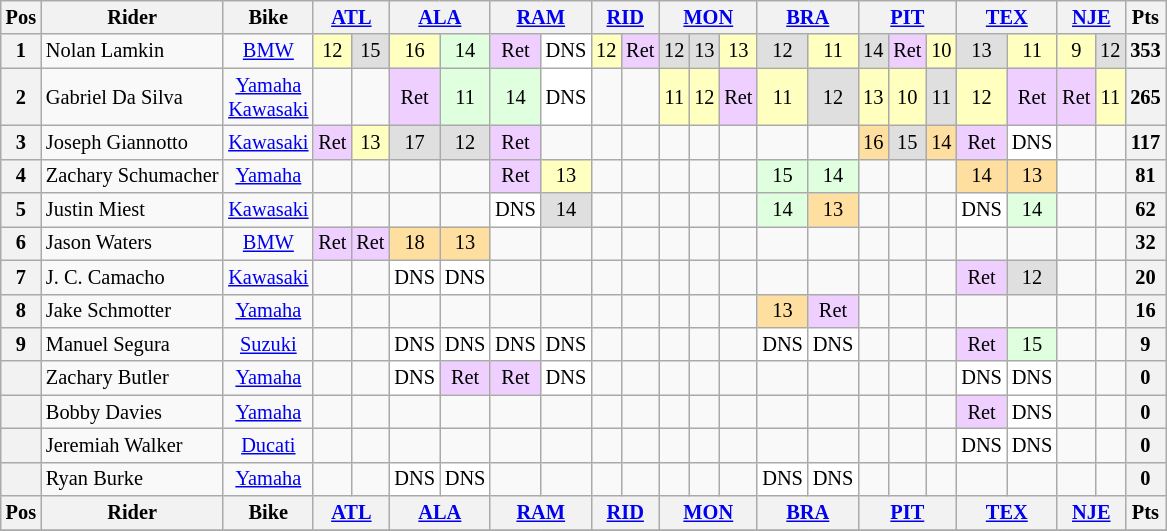<table class="wikitable" style="font-size: 85%; text-align: center;">
<tr valign="top">
<th valign="middle">Pos</th>
<th valign="middle">Rider</th>
<th valign="middle">Bike</th>
<th colspan=2><a href='#'>ATL</a><br></th>
<th colspan=2><a href='#'>ALA</a><br></th>
<th colspan=2><a href='#'>RAM</a><br></th>
<th colspan=2><a href='#'>RID</a><br></th>
<th colspan=3><a href='#'>MON</a><br></th>
<th colspan=2><a href='#'>BRA</a><br></th>
<th colspan=3><a href='#'>PIT</a><br></th>
<th colspan=2><a href='#'>TEX</a><br></th>
<th colspan=2><a href='#'>NJE</a><br></th>
<th valign="middle">Pts</th>
</tr>
<tr>
<th>1</th>
<td align="left"> Nolan Lamkin</td>
<td><a href='#'>BMW</a></td>
<td style="background:#ffffbf;">12</td>
<td style="background:#dfdfdf;">15</td>
<td style="background:#ffffbf;">16</td>
<td style="background:#dfffdf;">14</td>
<td style="background:#efcfff;">Ret</td>
<td style="background:#ffffff;">DNS</td>
<td style="background:#ffffbf;">12</td>
<td style="background:#efcfff;">Ret</td>
<td style="background:#dfdfdf;">12</td>
<td style="background:#dfdfdf;">13</td>
<td style="background:#ffffbf;">13</td>
<td style="background:#dfdfdf;">12</td>
<td style="background:#ffffbf;">11</td>
<td style="background:#dfdfdf;">14</td>
<td style="background:#efcfff;">Ret</td>
<td style="background:#ffffbf;">10</td>
<td style="background:#dfdfdf;">13</td>
<td style="background:#ffffbf;">11</td>
<td style="background:#ffffbf;">9</td>
<td style="background:#dfdfdf;">12</td>
<th>353</th>
</tr>
<tr>
<th>2</th>
<td align="left"> Gabriel Da Silva</td>
<td><a href='#'>Yamaha</a><br><a href='#'>Kawasaki</a></td>
<td></td>
<td></td>
<td style="background:#efcfff;">Ret</td>
<td style="background:#dfffdf;">11</td>
<td style="background:#dfffdf;">14</td>
<td style="background:#ffffff;">DNS</td>
<td></td>
<td></td>
<td style="background:#ffffbf;">11</td>
<td style="background:#ffffbf;">12</td>
<td style="background:#efcfff;">Ret</td>
<td style="background:#ffffbf;">11</td>
<td style="background:#dfdfdf;">12</td>
<td style="background:#ffffbf;">13</td>
<td style="background:#ffffbf;">10</td>
<td style="background:#dfdfdf;">11</td>
<td style="background:#ffffbf;">12</td>
<td style="background:#efcfff;">Ret</td>
<td style="background:#efcfff;">Ret</td>
<td style="background:#ffffbf;">11</td>
<th>265</th>
</tr>
<tr>
<th>3</th>
<td align="left"> Joseph Giannotto</td>
<td><a href='#'>Kawasaki</a></td>
<td style="background:#efcfff;">Ret</td>
<td style="background:#ffffbf;">13</td>
<td style="background:#dfdfdf;">17</td>
<td style="background:#dfdfdf;">12</td>
<td style="background:#efcfff;">Ret</td>
<td></td>
<td></td>
<td></td>
<td></td>
<td></td>
<td></td>
<td></td>
<td></td>
<td style="background:#ffdf9f;">16</td>
<td style="background:#dfdfdf;">15</td>
<td style="background:#ffdf9f;">14</td>
<td style="background:#efcfff;">Ret</td>
<td style="background:#ffffff;">DNS</td>
<td></td>
<td></td>
<th>117</th>
</tr>
<tr>
<th>4</th>
<td align="left"> Zachary Schumacher</td>
<td><a href='#'>Yamaha</a></td>
<td></td>
<td></td>
<td></td>
<td></td>
<td style="background:#efcfff;">Ret</td>
<td style="background:#ffffbf;">13</td>
<td></td>
<td></td>
<td></td>
<td></td>
<td></td>
<td style="background:#dfffdf;">15</td>
<td style="background:#dfffdf;">14</td>
<td></td>
<td></td>
<td></td>
<td style="background:#ffdf9f;">14</td>
<td style="background:#ffdf9f;">13</td>
<td></td>
<td></td>
<th>81</th>
</tr>
<tr>
<th>5</th>
<td align="left"> Justin Miest</td>
<td><a href='#'>Kawasaki</a></td>
<td></td>
<td></td>
<td></td>
<td></td>
<td style="background:#ffffff;">DNS</td>
<td style="background:#dfdfdf;">14</td>
<td></td>
<td></td>
<td></td>
<td></td>
<td></td>
<td style="background:#dfffdf;">14</td>
<td style="background:#ffdf9f;">13</td>
<td></td>
<td></td>
<td></td>
<td style="background:#ffffff;">DNS</td>
<td style="background:#dfffdf;">14</td>
<td></td>
<td></td>
<th>62</th>
</tr>
<tr>
<th>6</th>
<td align="left"> Jason Waters</td>
<td><a href='#'>BMW</a></td>
<td style="background:#efcfff;">Ret</td>
<td style="background:#efcfff;">Ret</td>
<td style="background:#ffdf9f;">18</td>
<td style="background:#ffdf9f;">13</td>
<td></td>
<td></td>
<td></td>
<td></td>
<td></td>
<td></td>
<td></td>
<td></td>
<td></td>
<td></td>
<td></td>
<td></td>
<td></td>
<td></td>
<td></td>
<td></td>
<th>32</th>
</tr>
<tr>
<th>7</th>
<td align="left"> J. C. Camacho</td>
<td><a href='#'>Kawasaki</a></td>
<td></td>
<td></td>
<td style="background:#ffffff;">DNS</td>
<td style="background:#ffffff;">DNS</td>
<td></td>
<td></td>
<td></td>
<td></td>
<td></td>
<td></td>
<td></td>
<td></td>
<td></td>
<td></td>
<td></td>
<td></td>
<td style="background:#efcfff;">Ret</td>
<td style="background:#dfdfdf;">12</td>
<td></td>
<td></td>
<th>20</th>
</tr>
<tr>
<th>8</th>
<td align="left"> Jake Schmotter</td>
<td><a href='#'>Yamaha</a></td>
<td></td>
<td></td>
<td></td>
<td></td>
<td></td>
<td></td>
<td></td>
<td></td>
<td></td>
<td></td>
<td></td>
<td style="background:#ffdf9f;">13</td>
<td style="background:#efcfff;">Ret</td>
<td></td>
<td></td>
<td></td>
<td></td>
<td></td>
<td></td>
<td></td>
<th>16</th>
</tr>
<tr>
<th>9</th>
<td align="left"> Manuel Segura</td>
<td><a href='#'>Suzuki</a></td>
<td></td>
<td></td>
<td style="background:#ffffff;">DNS</td>
<td style="background:#ffffff;">DNS</td>
<td style="background:#ffffff;">DNS</td>
<td style="background:#ffffff;">DNS</td>
<td></td>
<td></td>
<td></td>
<td></td>
<td></td>
<td style="background:#ffffff;">DNS</td>
<td style="background:#ffffff;">DNS</td>
<td></td>
<td></td>
<td></td>
<td style="background:#efcfff;">Ret</td>
<td style="background:#dfffdf;">15</td>
<td></td>
<td></td>
<th>9</th>
</tr>
<tr>
<th></th>
<td align="left"> Zachary Butler</td>
<td><a href='#'>Yamaha</a></td>
<td></td>
<td></td>
<td style="background:#ffffff;">DNS</td>
<td style="background:#efcfff;">Ret</td>
<td style="background:#efcfff;">Ret</td>
<td style="background:#ffffff;">DNS</td>
<td></td>
<td></td>
<td></td>
<td></td>
<td></td>
<td></td>
<td></td>
<td></td>
<td></td>
<td></td>
<td style="background:#ffffff;">DNS</td>
<td style="background:#ffffff;">DNS</td>
<td></td>
<td></td>
<th>0</th>
</tr>
<tr>
<th></th>
<td align="left"> Bobby Davies</td>
<td><a href='#'>Yamaha</a></td>
<td></td>
<td></td>
<td></td>
<td></td>
<td></td>
<td></td>
<td></td>
<td></td>
<td></td>
<td></td>
<td></td>
<td></td>
<td></td>
<td></td>
<td></td>
<td></td>
<td style="background:#efcfff;">Ret</td>
<td style="background:#ffffff;">DNS</td>
<td></td>
<td></td>
<th>0</th>
</tr>
<tr>
<th></th>
<td align="left"> Jeremiah Walker</td>
<td><a href='#'>Ducati</a></td>
<td></td>
<td></td>
<td></td>
<td></td>
<td></td>
<td></td>
<td></td>
<td></td>
<td></td>
<td></td>
<td></td>
<td></td>
<td></td>
<td></td>
<td></td>
<td></td>
<td style="background:#ffffff;">DNS</td>
<td style="background:#ffffff;">DNS</td>
<td></td>
<td></td>
<th>0</th>
</tr>
<tr>
<th></th>
<td align="left"> Ryan Burke</td>
<td><a href='#'>Yamaha</a></td>
<td></td>
<td></td>
<td style="background:#ffffff;">DNS</td>
<td style="background:#ffffff;">DNS</td>
<td></td>
<td></td>
<td></td>
<td></td>
<td></td>
<td></td>
<td></td>
<td style="background:#ffffff;">DNS</td>
<td style="background:#ffffff;">DNS</td>
<td></td>
<td></td>
<td></td>
<td></td>
<td></td>
<td></td>
<td></td>
<th>0</th>
</tr>
<tr>
<th valign="middle">Pos</th>
<th valign="middle">Rider</th>
<th valign="middle">Bike</th>
<th colspan=2><a href='#'>ATL</a><br></th>
<th colspan=2><a href='#'>ALA</a><br></th>
<th colspan=2><a href='#'>RAM</a><br></th>
<th colspan=2><a href='#'>RID</a><br></th>
<th colspan=3><a href='#'>MON</a><br></th>
<th colspan=2><a href='#'>BRA</a><br></th>
<th colspan=3><a href='#'>PIT</a><br></th>
<th colspan=2><a href='#'>TEX</a><br></th>
<th colspan=2><a href='#'>NJE</a><br></th>
<th valign="middle">Pts</th>
</tr>
<tr>
</tr>
</table>
